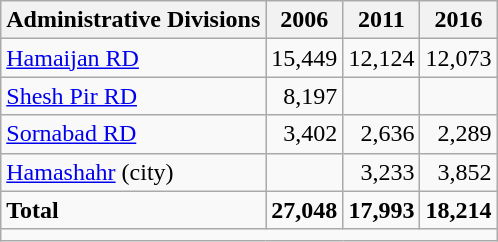<table class="wikitable">
<tr>
<th>Administrative Divisions</th>
<th>2006</th>
<th>2011</th>
<th>2016</th>
</tr>
<tr>
<td><a href='#'>Hamaijan RD</a></td>
<td style="text-align: right;">15,449</td>
<td style="text-align: right;">12,124</td>
<td style="text-align: right;">12,073</td>
</tr>
<tr>
<td><a href='#'>Shesh Pir RD</a></td>
<td style="text-align: right;">8,197</td>
<td style="text-align: right;"></td>
<td style="text-align: right;"></td>
</tr>
<tr>
<td><a href='#'>Sornabad RD</a></td>
<td style="text-align: right;">3,402</td>
<td style="text-align: right;">2,636</td>
<td style="text-align: right;">2,289</td>
</tr>
<tr>
<td><a href='#'>Hamashahr</a> (city)</td>
<td style="text-align: right;"></td>
<td style="text-align: right;">3,233</td>
<td style="text-align: right;">3,852</td>
</tr>
<tr>
<td><strong>Total</strong></td>
<td style="text-align: right;"><strong>27,048</strong></td>
<td style="text-align: right;"><strong>17,993</strong></td>
<td style="text-align: right;"><strong>18,214</strong></td>
</tr>
<tr>
<td colspan=4></td>
</tr>
</table>
